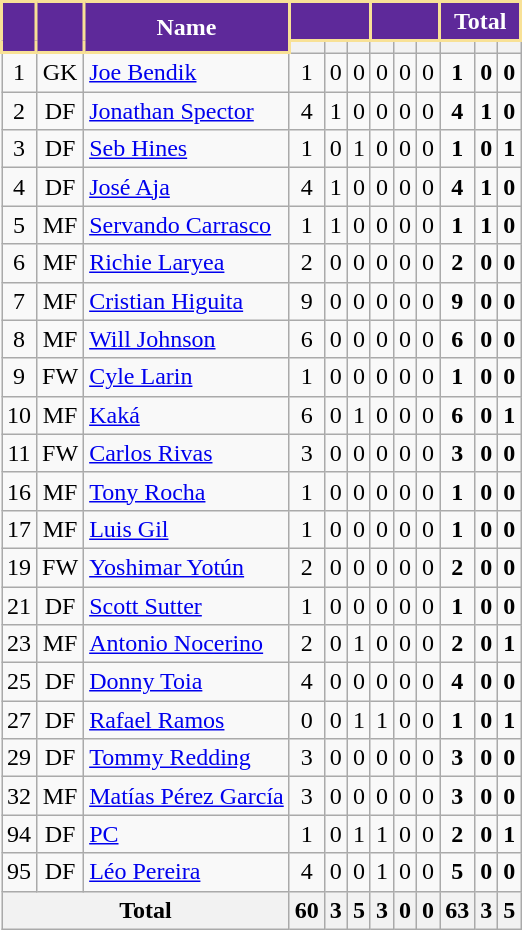<table class="wikitable sortable" style="text-align:center;">
<tr>
<th rowspan="2" style="background:#5E299A; color:white; border:2px solid #F8E196;"></th>
<th rowspan="2" style="background:#5E299A; color:white; border:2px solid #F8E196;"></th>
<th rowspan="2" style="background:#5E299A; color:white; border:2px solid #F8E196;">Name</th>
<th colspan="3" style="background:#5E299A; color:white; border:2px solid #F8E196;"></th>
<th colspan="3" style="background:#5E299A; color:white; border:2px solid #F8E196;"></th>
<th colspan="3" style="background:#5E299A; color:white; border:2px solid #F8E196;">Total</th>
</tr>
<tr>
<th></th>
<th></th>
<th></th>
<th></th>
<th></th>
<th></th>
<th></th>
<th></th>
<th></th>
</tr>
<tr>
<td>1</td>
<td>GK</td>
<td align=left> <a href='#'>Joe Bendik</a></td>
<td>1</td>
<td>0</td>
<td>0</td>
<td>0</td>
<td>0</td>
<td>0</td>
<td><strong>1</strong></td>
<td><strong>0</strong></td>
<td><strong>0</strong></td>
</tr>
<tr>
<td>2</td>
<td>DF</td>
<td align=left> <a href='#'>Jonathan Spector</a></td>
<td>4</td>
<td>1</td>
<td>0</td>
<td>0</td>
<td>0</td>
<td>0</td>
<td><strong>4</strong></td>
<td><strong>1</strong></td>
<td><strong>0</strong></td>
</tr>
<tr>
<td>3</td>
<td>DF</td>
<td align=left> <a href='#'>Seb Hines</a></td>
<td>1</td>
<td>0</td>
<td>1</td>
<td>0</td>
<td>0</td>
<td>0</td>
<td><strong>1</strong></td>
<td><strong>0</strong></td>
<td><strong>1</strong></td>
</tr>
<tr>
<td>4</td>
<td>DF</td>
<td align=left> <a href='#'>José Aja</a></td>
<td>4</td>
<td>1</td>
<td>0</td>
<td>0</td>
<td>0</td>
<td>0</td>
<td><strong>4</strong></td>
<td><strong>1</strong></td>
<td><strong>0</strong></td>
</tr>
<tr>
<td>5</td>
<td>MF</td>
<td align=left> <a href='#'>Servando Carrasco</a></td>
<td>1</td>
<td>1</td>
<td>0</td>
<td>0</td>
<td>0</td>
<td>0</td>
<td><strong>1</strong></td>
<td><strong>1</strong></td>
<td><strong>0</strong></td>
</tr>
<tr>
<td>6</td>
<td>MF</td>
<td align=left> <a href='#'>Richie Laryea</a></td>
<td>2</td>
<td>0</td>
<td>0</td>
<td>0</td>
<td>0</td>
<td>0</td>
<td><strong>2</strong></td>
<td><strong>0</strong></td>
<td><strong>0</strong></td>
</tr>
<tr>
<td>7</td>
<td>MF</td>
<td align=left> <a href='#'>Cristian Higuita</a></td>
<td>9</td>
<td>0</td>
<td>0</td>
<td>0</td>
<td>0</td>
<td>0</td>
<td><strong>9</strong></td>
<td><strong>0</strong></td>
<td><strong>0</strong></td>
</tr>
<tr>
<td>8</td>
<td>MF</td>
<td align=left> <a href='#'>Will Johnson</a></td>
<td>6</td>
<td>0</td>
<td>0</td>
<td>0</td>
<td>0</td>
<td>0</td>
<td><strong>6</strong></td>
<td><strong>0</strong></td>
<td><strong>0</strong></td>
</tr>
<tr>
<td>9</td>
<td>FW</td>
<td align=left> <a href='#'>Cyle Larin</a></td>
<td>1</td>
<td>0</td>
<td>0</td>
<td>0</td>
<td>0</td>
<td>0</td>
<td><strong>1</strong></td>
<td><strong>0</strong></td>
<td><strong>0</strong></td>
</tr>
<tr>
<td>10</td>
<td>MF</td>
<td align=left> <a href='#'>Kaká</a></td>
<td>6</td>
<td>0</td>
<td>1</td>
<td>0</td>
<td>0</td>
<td>0</td>
<td><strong>6</strong></td>
<td><strong>0</strong></td>
<td><strong>1</strong></td>
</tr>
<tr>
<td>11</td>
<td>FW</td>
<td align=left> <a href='#'>Carlos Rivas</a></td>
<td>3</td>
<td>0</td>
<td>0</td>
<td>0</td>
<td>0</td>
<td>0</td>
<td><strong>3</strong></td>
<td><strong>0</strong></td>
<td><strong>0</strong></td>
</tr>
<tr>
<td>16</td>
<td>MF</td>
<td align=left> <a href='#'>Tony Rocha</a></td>
<td>1</td>
<td>0</td>
<td>0</td>
<td>0</td>
<td>0</td>
<td>0</td>
<td><strong>1</strong></td>
<td><strong>0</strong></td>
<td><strong>0</strong></td>
</tr>
<tr>
<td>17</td>
<td>MF</td>
<td align=left> <a href='#'>Luis Gil</a></td>
<td>1</td>
<td>0</td>
<td>0</td>
<td>0</td>
<td>0</td>
<td>0</td>
<td><strong>1</strong></td>
<td><strong>0</strong></td>
<td><strong>0</strong></td>
</tr>
<tr>
<td>19</td>
<td>FW</td>
<td align=left> <a href='#'>Yoshimar Yotún</a></td>
<td>2</td>
<td>0</td>
<td>0</td>
<td>0</td>
<td>0</td>
<td>0</td>
<td><strong>2</strong></td>
<td><strong>0</strong></td>
<td><strong>0</strong></td>
</tr>
<tr>
<td>21</td>
<td>DF</td>
<td align=left> <a href='#'>Scott Sutter</a></td>
<td>1</td>
<td>0</td>
<td>0</td>
<td>0</td>
<td>0</td>
<td>0</td>
<td><strong>1</strong></td>
<td><strong>0</strong></td>
<td><strong>0</strong></td>
</tr>
<tr>
<td>23</td>
<td>MF</td>
<td align=left> <a href='#'>Antonio Nocerino</a></td>
<td>2</td>
<td>0</td>
<td>1</td>
<td>0</td>
<td>0</td>
<td>0</td>
<td><strong>2</strong></td>
<td><strong>0</strong></td>
<td><strong>1</strong></td>
</tr>
<tr>
<td>25</td>
<td>DF</td>
<td align=left> <a href='#'>Donny Toia</a></td>
<td>4</td>
<td>0</td>
<td>0</td>
<td>0</td>
<td>0</td>
<td>0</td>
<td><strong>4</strong></td>
<td><strong>0</strong></td>
<td><strong>0</strong></td>
</tr>
<tr>
<td>27</td>
<td>DF</td>
<td align=left> <a href='#'>Rafael Ramos</a></td>
<td>0</td>
<td>0</td>
<td>1</td>
<td>1</td>
<td>0</td>
<td>0</td>
<td><strong>1</strong></td>
<td><strong>0</strong></td>
<td><strong>1</strong></td>
</tr>
<tr>
<td>29</td>
<td>DF</td>
<td align=left> <a href='#'>Tommy Redding</a></td>
<td>3</td>
<td>0</td>
<td>0</td>
<td>0</td>
<td>0</td>
<td>0</td>
<td><strong>3</strong></td>
<td><strong>0</strong></td>
<td><strong>0</strong></td>
</tr>
<tr>
<td>32</td>
<td>MF</td>
<td align=left> <a href='#'>Matías Pérez García</a></td>
<td>3</td>
<td>0</td>
<td>0</td>
<td>0</td>
<td>0</td>
<td>0</td>
<td><strong>3</strong></td>
<td><strong>0</strong></td>
<td><strong>0</strong></td>
</tr>
<tr>
<td>94</td>
<td>DF</td>
<td align=left> <a href='#'>PC</a></td>
<td>1</td>
<td>0</td>
<td>1</td>
<td>1</td>
<td>0</td>
<td>0</td>
<td><strong>2</strong></td>
<td><strong>0</strong></td>
<td><strong>1</strong></td>
</tr>
<tr>
<td>95</td>
<td>DF</td>
<td align=left> <a href='#'>Léo Pereira</a></td>
<td>4</td>
<td>0</td>
<td>0</td>
<td>1</td>
<td>0</td>
<td>0</td>
<td><strong>5</strong></td>
<td><strong>0</strong></td>
<td><strong>0</strong></td>
</tr>
<tr>
<th colspan="3">Total</th>
<th>60</th>
<th>3</th>
<th>5</th>
<th>3</th>
<th>0</th>
<th>0</th>
<th>63</th>
<th>3</th>
<th>5</th>
</tr>
</table>
